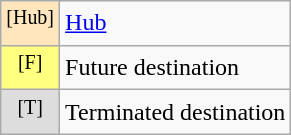<table class="wikitable">
<tr>
<td style="background-color: #FFE6BD" align=center><sup>[Hub]</sup></td>
<td><a href='#'>Hub</a></td>
</tr>
<tr>
<td style="background:#FFFF80" align=center><sup>[F]</sup></td>
<td>Future destination</td>
</tr>
<tr>
<td style="background:#DDDDDD" align=center><sup>[T]</sup></td>
<td>Terminated destination</td>
</tr>
</table>
